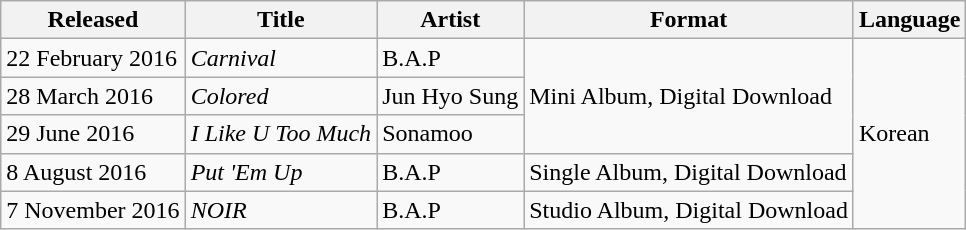<table class="wikitable sortable">
<tr>
<th>Released</th>
<th>Title</th>
<th>Artist</th>
<th>Format</th>
<th>Language</th>
</tr>
<tr>
<td>22 February 2016</td>
<td><em>Carnival</em></td>
<td>B.A.P</td>
<td rowspan="3">Mini Album, Digital Download</td>
<td rowspan="5">Korean</td>
</tr>
<tr>
<td>28 March 2016</td>
<td><em>Colored</em></td>
<td>Jun Hyo Sung</td>
</tr>
<tr>
<td>29 June 2016</td>
<td><em>I Like U Too Much</em></td>
<td>Sonamoo</td>
</tr>
<tr>
<td>8 August 2016</td>
<td><em>Put 'Em Up</em></td>
<td>B.A.P</td>
<td>Single Album, Digital Download</td>
</tr>
<tr>
<td>7 November 2016</td>
<td><em>NOIR</em></td>
<td>B.A.P</td>
<td>Studio Album, Digital Download</td>
</tr>
</table>
